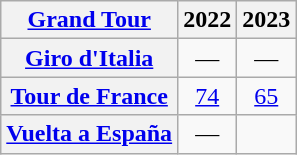<table class="wikitable plainrowheaders">
<tr>
<th scope="col"><a href='#'>Grand Tour</a></th>
<th scope="col">2022</th>
<th scope="col">2023</th>
</tr>
<tr style="text-align:center;">
<th scope="row"> <a href='#'>Giro d'Italia</a></th>
<td>—</td>
<td>—</td>
</tr>
<tr style="text-align:center;">
<th scope="row"> <a href='#'>Tour de France</a></th>
<td><a href='#'>74</a></td>
<td><a href='#'>65</a></td>
</tr>
<tr style="text-align:center;">
<th scope="row"> <a href='#'>Vuelta a España</a></th>
<td>—</td>
<td></td>
</tr>
</table>
